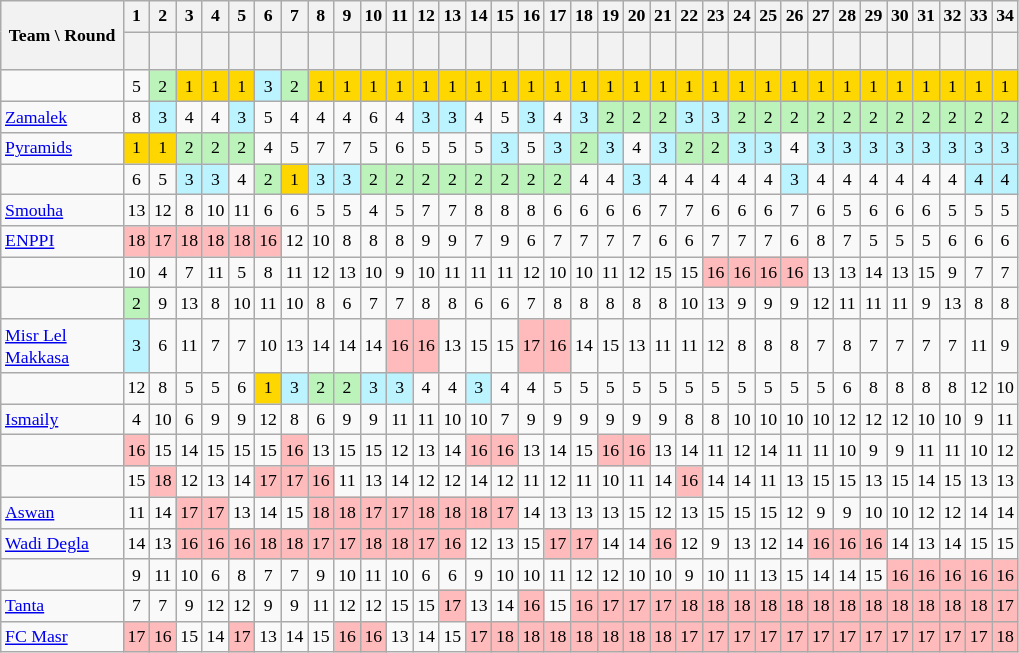<table class="wikitable sortable" style="font-size: 74%; text-align:center">
<tr>
<th rowspan="2" style="width:76px;">Team \ Round</th>
<th align=center>1</th>
<th align=center>2</th>
<th align=center>3</th>
<th align=center>4</th>
<th align=center>5</th>
<th align=center>6</th>
<th align=center>7</th>
<th align=center>8</th>
<th align=center>9</th>
<th align=center>10</th>
<th align=center>11</th>
<th align=center>12</th>
<th align=center>13</th>
<th align=center>14</th>
<th align=center>15</th>
<th align=center>16</th>
<th align=center>17</th>
<th align=center>18</th>
<th align=center>19</th>
<th align=center>20</th>
<th align=center>21</th>
<th align=center>22</th>
<th align=center>23</th>
<th align=center>24</th>
<th align=center>25</th>
<th align=center>26</th>
<th align=center>27</th>
<th align=center>28</th>
<th align=center>29</th>
<th align=center>30</th>
<th align=center>31</th>
<th align=center>32</th>
<th align=center>33</th>
<th align=center>34</th>
</tr>
<tr>
<th style="text-align:center; height:20px;"></th>
<th align=center></th>
<th align=center></th>
<th align=center></th>
<th align=center></th>
<th align=center></th>
<th align=center></th>
<th align=center></th>
<th align=center></th>
<th align=center></th>
<th align=center></th>
<th align=center></th>
<th align=center></th>
<th align=center></th>
<th align=center></th>
<th align=center></th>
<th align=center></th>
<th align=center></th>
<th align=center></th>
<th align=center></th>
<th align=center></th>
<th align=center></th>
<th align=center></th>
<th align=center></th>
<th align=center></th>
<th align=center></th>
<th align=center></th>
<th align=center></th>
<th align=center></th>
<th align=center></th>
<th align=center></th>
<th align=center></th>
<th align=center></th>
<th align=center></th>
</tr>
<tr align=center>
<td align=left><a href='#'></a></td>
<td>5</td>
<td style="background:#BBF3BB">2</td>
<td style="background:#FFD700">1</td>
<td style="background:#FFD700">1</td>
<td style="background:#FFD700">1</td>
<td style="background:#BBF3FF">3</td>
<td style="background:#BBF3BB">2</td>
<td style="background:#FFD700">1</td>
<td style="background:#FFD700">1</td>
<td style="background:#FFD700">1</td>
<td style="background:#FFD700">1</td>
<td style="background:#FFD700">1</td>
<td style="background:#FFD700">1</td>
<td style="background:#FFD700">1</td>
<td style="background:#FFD700">1</td>
<td style="background:#FFD700">1</td>
<td style="background:#FFD700">1</td>
<td style="background:#FFD700">1</td>
<td style="background:#FFD700">1</td>
<td style="background:#FFD700">1</td>
<td style="background:#FFD700">1</td>
<td style="background:#FFD700">1</td>
<td style="background:#FFD700">1</td>
<td style="background:#FFD700">1</td>
<td style="background:#FFD700">1</td>
<td style="background:#FFD700">1</td>
<td style="background:#FFD700">1</td>
<td style="background:#FFD700">1</td>
<td style="background:#FFD700">1</td>
<td style="background:#FFD700">1</td>
<td style="background:#FFD700">1</td>
<td style="background:#FFD700">1</td>
<td style="background:#FFD700">1</td>
<td style="background:#FFD700">1</td>
</tr>
<tr align=center>
<td align=left><a href='#'>Zamalek</a></td>
<td>8</td>
<td style="background:#BBF3FF">3</td>
<td>4</td>
<td>4</td>
<td style="background:#BBF3FF">3</td>
<td>5</td>
<td>4</td>
<td>4</td>
<td>4</td>
<td>6</td>
<td>4</td>
<td style="background:#BBF3FF">3</td>
<td style="background:#BBF3FF">3</td>
<td>4</td>
<td>5</td>
<td style="background:#BBF3FF">3</td>
<td>4</td>
<td style="background:#BBF3FF">3</td>
<td style="background:#BBF3BB">2</td>
<td style="background:#BBF3BB">2</td>
<td style="background:#BBF3BB">2</td>
<td style="background:#BBF3FF">3</td>
<td style="background:#BBF3FF">3</td>
<td style="background:#BBF3BB">2</td>
<td style="background:#BBF3BB">2</td>
<td style="background:#BBF3BB">2</td>
<td style="background:#BBF3BB">2</td>
<td style="background:#BBF3BB">2</td>
<td style="background:#BBF3BB">2</td>
<td style="background:#BBF3BB">2</td>
<td style="background:#BBF3BB">2</td>
<td style="background:#BBF3BB">2</td>
<td style="background:#BBF3BB">2</td>
<td style="background:#BBF3BB">2</td>
</tr>
<tr align=center>
<td align=left><a href='#'>Pyramids</a></td>
<td style="background:#FFD700">1</td>
<td style="background:#FFD700">1</td>
<td style="background:#BBF3BB">2</td>
<td style="background:#BBF3BB">2</td>
<td style="background:#BBF3BB">2</td>
<td>4</td>
<td>5</td>
<td>7</td>
<td>7</td>
<td>5</td>
<td>6</td>
<td>5</td>
<td>5</td>
<td>5</td>
<td style="background:#BBF3FF">3</td>
<td>5</td>
<td style="background:#BBF3FF">3</td>
<td style="background:#BBF3BB">2</td>
<td style="background:#BBF3FF">3</td>
<td>4</td>
<td style="background:#BBF3FF">3</td>
<td style="background:#BBF3BB">2</td>
<td style="background:#BBF3BB">2</td>
<td style="background:#BBF3FF">3</td>
<td style="background:#BBF3FF">3</td>
<td>4</td>
<td style="background:#BBF3FF">3</td>
<td style="background:#BBF3FF">3</td>
<td style="background:#BBF3FF">3</td>
<td style="background:#BBF3FF">3</td>
<td style="background:#BBF3FF">3</td>
<td style="background:#BBF3FF">3</td>
<td style="background:#BBF3FF">3</td>
<td style="background:#BBF3FF">3</td>
</tr>
<tr align=center>
<td align=left></td>
<td>6</td>
<td>5</td>
<td style="background:#BBF3FF">3</td>
<td style="background:#BBF3FF">3</td>
<td>4</td>
<td style="background:#BBF3BB">2</td>
<td style="background:#FFD700">1</td>
<td style="background:#BBF3FF">3</td>
<td style="background:#BBF3FF">3</td>
<td style="background:#BBF3BB">2</td>
<td style="background:#BBF3BB">2</td>
<td style="background:#BBF3BB">2</td>
<td style="background:#BBF3BB">2</td>
<td style="background:#BBF3BB">2</td>
<td style="background:#BBF3BB">2</td>
<td style="background:#BBF3BB">2</td>
<td style="background:#BBF3BB">2</td>
<td>4</td>
<td>4</td>
<td style="background:#BBF3FF">3</td>
<td>4</td>
<td>4</td>
<td>4</td>
<td>4</td>
<td>4</td>
<td style="background:#BBF3FF">3</td>
<td>4</td>
<td>4</td>
<td>4</td>
<td>4</td>
<td>4</td>
<td>4</td>
<td style="background:#BBF3FF">4</td>
<td style="background:#BBF3FF">4</td>
</tr>
<tr align=center>
<td align=left><a href='#'>Smouha</a></td>
<td>13</td>
<td>12</td>
<td>8</td>
<td>10</td>
<td>11</td>
<td>6</td>
<td>6</td>
<td>5</td>
<td>5</td>
<td>4</td>
<td>5</td>
<td>7</td>
<td>7</td>
<td>8</td>
<td>8</td>
<td>8</td>
<td>6</td>
<td>6</td>
<td>6</td>
<td>6</td>
<td>7</td>
<td>7</td>
<td>6</td>
<td>6</td>
<td>6</td>
<td>7</td>
<td>6</td>
<td>5</td>
<td>6</td>
<td>6</td>
<td>6</td>
<td>5</td>
<td>5</td>
<td>5</td>
</tr>
<tr align=center>
<td align=left><a href='#'>ENPPI</a></td>
<td style="background:#FFBBBB">18</td>
<td style="background:#FFBBBB">17</td>
<td style="background:#FFBBBB">18</td>
<td style="background:#FFBBBB">18</td>
<td style="background:#FFBBBB">18</td>
<td style="background:#FFBBBB">16</td>
<td>12</td>
<td>10</td>
<td>8</td>
<td>8</td>
<td>8</td>
<td>9</td>
<td>9</td>
<td>7</td>
<td>9</td>
<td>6</td>
<td>7</td>
<td>7</td>
<td>7</td>
<td>7</td>
<td>6</td>
<td>6</td>
<td>7</td>
<td>7</td>
<td>7</td>
<td>6</td>
<td>8</td>
<td>7</td>
<td>5</td>
<td>5</td>
<td>5</td>
<td>6</td>
<td>6</td>
<td>6</td>
</tr>
<tr align=center>
<td align=left><a href='#'></a></td>
<td>10</td>
<td>4</td>
<td>7</td>
<td>11</td>
<td>5</td>
<td>8</td>
<td>11</td>
<td>12</td>
<td>13</td>
<td>10</td>
<td>9</td>
<td>10</td>
<td>11</td>
<td>11</td>
<td>11</td>
<td>12</td>
<td>10</td>
<td>10</td>
<td>11</td>
<td>12</td>
<td>15</td>
<td>15</td>
<td style="background:#FFBBBB">16</td>
<td style="background:#FFBBBB">16</td>
<td style="background:#FFBBBB">16</td>
<td style="background:#FFBBBB">16</td>
<td>13</td>
<td>13</td>
<td>14</td>
<td>13</td>
<td>15</td>
<td>9</td>
<td>7</td>
<td>7</td>
</tr>
<tr align=center>
<td align=left><a href='#'></a></td>
<td style="background:#BBF3BB">2</td>
<td>9</td>
<td>13</td>
<td>8</td>
<td>10</td>
<td>11</td>
<td>10</td>
<td>8</td>
<td>6</td>
<td>7</td>
<td>7</td>
<td>8</td>
<td>8</td>
<td>6</td>
<td>6</td>
<td>7</td>
<td>8</td>
<td>8</td>
<td>8</td>
<td>8</td>
<td>8</td>
<td>10</td>
<td>13</td>
<td>9</td>
<td>9</td>
<td>9</td>
<td>12</td>
<td>11</td>
<td>11</td>
<td>11</td>
<td>9</td>
<td>13</td>
<td>8</td>
<td>8</td>
</tr>
<tr align=center>
<td align=left><a href='#'>Misr Lel Makkasa</a></td>
<td style="background:#BBF3FF">3</td>
<td>6</td>
<td>11</td>
<td>7</td>
<td>7</td>
<td>10</td>
<td>13</td>
<td>14</td>
<td>14</td>
<td>14</td>
<td style="background:#FFBBBB">16</td>
<td style="background:#FFBBBB">16</td>
<td>13</td>
<td>15</td>
<td>15</td>
<td style="background:#FFBBBB">17</td>
<td style="background:#FFBBBB">16</td>
<td>14</td>
<td>15</td>
<td>13</td>
<td>11</td>
<td>11</td>
<td>12</td>
<td>8</td>
<td>8</td>
<td>8</td>
<td>7</td>
<td>8</td>
<td>7</td>
<td>7</td>
<td>7</td>
<td>7</td>
<td>11</td>
<td>9</td>
</tr>
<tr align=center>
<td align=left><a href='#'></a></td>
<td>12</td>
<td>8</td>
<td>5</td>
<td>5</td>
<td>6</td>
<td style="background:#FFD700">1</td>
<td style="background:#BBF3FF">3</td>
<td style="background:#BBF3BB">2</td>
<td style="background:#BBF3BB">2</td>
<td style="background:#BBF3FF">3</td>
<td style="background:#BBF3FF">3</td>
<td>4</td>
<td>4</td>
<td style="background:#BBF3FF">3</td>
<td>4</td>
<td>4</td>
<td>5</td>
<td>5</td>
<td>5</td>
<td>5</td>
<td>5</td>
<td>5</td>
<td>5</td>
<td>5</td>
<td>5</td>
<td>5</td>
<td>5</td>
<td>6</td>
<td>8</td>
<td>8</td>
<td>8</td>
<td>8</td>
<td>12</td>
<td>10</td>
</tr>
<tr align=center>
<td align=left><a href='#'>Ismaily</a></td>
<td>4</td>
<td>10</td>
<td>6</td>
<td>9</td>
<td>9</td>
<td>12</td>
<td>8</td>
<td>6</td>
<td>9</td>
<td>9</td>
<td>11</td>
<td>11</td>
<td>10</td>
<td>10</td>
<td>7</td>
<td>9</td>
<td>9</td>
<td>9</td>
<td>9</td>
<td>9</td>
<td>9</td>
<td>8</td>
<td>8</td>
<td>10</td>
<td>10</td>
<td>10</td>
<td>10</td>
<td>12</td>
<td>12</td>
<td>12</td>
<td>10</td>
<td>10</td>
<td>9</td>
<td>11</td>
</tr>
<tr align=center>
<td align=left><a href='#'></a></td>
<td style="background:#FFBBBB">16</td>
<td>15</td>
<td>14</td>
<td>15</td>
<td>15</td>
<td>15</td>
<td style="background:#FFBBBB">16</td>
<td>13</td>
<td>15</td>
<td>15</td>
<td>12</td>
<td>13</td>
<td>14</td>
<td style="background:#FFBBBB">16</td>
<td style="background:#FFBBBB">16</td>
<td>13</td>
<td>14</td>
<td>15</td>
<td style="background:#FFBBBB">16</td>
<td style="background:#FFBBBB">16</td>
<td>13</td>
<td>14</td>
<td>11</td>
<td>12</td>
<td>14</td>
<td>11</td>
<td>11</td>
<td>10</td>
<td>9</td>
<td>9</td>
<td>11</td>
<td>11</td>
<td>10</td>
<td>12</td>
</tr>
<tr align=center>
<td align=left><a href='#'></a></td>
<td>15</td>
<td style="background:#FFBBBB">18</td>
<td>12</td>
<td>13</td>
<td>14</td>
<td style="background:#FFBBBB">17</td>
<td style="background:#FFBBBB">17</td>
<td style="background:#FFBBBB">16</td>
<td>11</td>
<td>13</td>
<td>14</td>
<td>12</td>
<td>12</td>
<td>14</td>
<td>12</td>
<td>11</td>
<td>12</td>
<td>11</td>
<td>10</td>
<td>11</td>
<td>14</td>
<td style="background:#FFBBBB">16</td>
<td>14</td>
<td>14</td>
<td>11</td>
<td>13</td>
<td>15</td>
<td>15</td>
<td>13</td>
<td>15</td>
<td>14</td>
<td>15</td>
<td>13</td>
<td>13</td>
</tr>
<tr align=center>
<td align=left><a href='#'>Aswan</a></td>
<td>11</td>
<td>14</td>
<td style="background:#FFBBBB">17</td>
<td style="background:#FFBBBB">17</td>
<td>13</td>
<td>14</td>
<td>15</td>
<td style="background:#FFBBBB">18</td>
<td style="background:#FFBBBB">18</td>
<td style="background:#FFBBBB">17</td>
<td style="background:#FFBBBB">17</td>
<td style="background:#FFBBBB">18</td>
<td style="background:#FFBBBB">18</td>
<td style="background:#FFBBBB">18</td>
<td style="background:#FFBBBB">17</td>
<td>14</td>
<td>13</td>
<td>13</td>
<td>13</td>
<td>15</td>
<td>12</td>
<td>13</td>
<td>15</td>
<td>15</td>
<td>15</td>
<td>12</td>
<td>9</td>
<td>9</td>
<td>10</td>
<td>10</td>
<td>12</td>
<td>12</td>
<td>14</td>
<td>14</td>
</tr>
<tr align=center>
<td align=left><a href='#'>Wadi Degla</a></td>
<td>14</td>
<td>13</td>
<td style="background:#FFBBBB">16</td>
<td style="background:#FFBBBB">16</td>
<td style="background:#FFBBBB">16</td>
<td style="background:#FFBBBB">18</td>
<td style="background:#FFBBBB">18</td>
<td style="background:#FFBBBB">17</td>
<td style="background:#FFBBBB">17</td>
<td style="background:#FFBBBB">18</td>
<td style="background:#FFBBBB">18</td>
<td style="background:#FFBBBB">17</td>
<td style="background:#FFBBBB">16</td>
<td>12</td>
<td>13</td>
<td>15</td>
<td style="background:#FFBBBB">17</td>
<td style="background:#FFBBBB">17</td>
<td>14</td>
<td>14</td>
<td style="background:#FFBBBB">16</td>
<td>12</td>
<td>9</td>
<td>13</td>
<td>12</td>
<td>14</td>
<td style="background:#FFBBBB">16</td>
<td style="background:#FFBBBB">16</td>
<td style="background:#FFBBBB">16</td>
<td>14</td>
<td>13</td>
<td>14</td>
<td>15</td>
<td>15</td>
</tr>
<tr align=center>
<td align=left><a href='#'></a></td>
<td>9</td>
<td>11</td>
<td>10</td>
<td>6</td>
<td>8</td>
<td>7</td>
<td>7</td>
<td>9</td>
<td>10</td>
<td>11</td>
<td>10</td>
<td>6</td>
<td>6</td>
<td>9</td>
<td>10</td>
<td>10</td>
<td>11</td>
<td>12</td>
<td>12</td>
<td>10</td>
<td>10</td>
<td>9</td>
<td>10</td>
<td>11</td>
<td>13</td>
<td>15</td>
<td>14</td>
<td>14</td>
<td>15</td>
<td style="background:#FFBBBB">16</td>
<td style="background:#FFBBBB">16</td>
<td style="background:#FFBBBB">16</td>
<td style="background:#FFBBBB">16</td>
<td style="background:#FFBBBB">16</td>
</tr>
<tr align=center>
<td align=left><a href='#'>Tanta</a></td>
<td>7</td>
<td>7</td>
<td>9</td>
<td>12</td>
<td>12</td>
<td>9</td>
<td>9</td>
<td>11</td>
<td>12</td>
<td>12</td>
<td>15</td>
<td>15</td>
<td style="background:#FFBBBB">17</td>
<td>13</td>
<td>14</td>
<td style="background:#FFBBBB">16</td>
<td>15</td>
<td style="background:#FFBBBB">16</td>
<td style="background:#FFBBBB">17</td>
<td style="background:#FFBBBB">17</td>
<td style="background:#FFBBBB">17</td>
<td style="background:#FFBBBB">18</td>
<td style="background:#FFBBBB">18</td>
<td style="background:#FFBBBB">18</td>
<td style="background:#FFBBBB">18</td>
<td style="background:#FFBBBB">18</td>
<td style="background:#FFBBBB">18</td>
<td style="background:#FFBBBB">18</td>
<td style="background:#FFBBBB">18</td>
<td style="background:#FFBBBB">18</td>
<td style="background:#FFBBBB">18</td>
<td style="background:#FFBBBB">18</td>
<td style="background:#FFBBBB">18</td>
<td style="background:#FFBBBB">17</td>
</tr>
<tr align=center>
<td align=left><a href='#'>FC Masr</a></td>
<td style="background:#FFBBBB">17</td>
<td style="background:#FFBBBB">16</td>
<td>15</td>
<td>14</td>
<td style="background:#FFBBBB">17</td>
<td>13</td>
<td>14</td>
<td>15</td>
<td style="background:#FFBBBB">16</td>
<td style="background:#FFBBBB">16</td>
<td>13</td>
<td>14</td>
<td>15</td>
<td style="background:#FFBBBB">17</td>
<td style="background:#FFBBBB">18</td>
<td style="background:#FFBBBB">18</td>
<td style="background:#FFBBBB">18</td>
<td style="background:#FFBBBB">18</td>
<td style="background:#FFBBBB">18</td>
<td style="background:#FFBBBB">18</td>
<td style="background:#FFBBBB">18</td>
<td style="background:#FFBBBB">17</td>
<td style="background:#FFBBBB">17</td>
<td style="background:#FFBBBB">17</td>
<td style="background:#FFBBBB">17</td>
<td style="background:#FFBBBB">17</td>
<td style="background:#FFBBBB">17</td>
<td style="background:#FFBBBB">17</td>
<td style="background:#FFBBBB">17</td>
<td style="background:#FFBBBB">17</td>
<td style="background:#FFBBBB">17</td>
<td style="background:#FFBBBB">17</td>
<td style="background:#FFBBBB">17</td>
<td style="background:#FFBBBB">18</td>
</tr>
</table>
